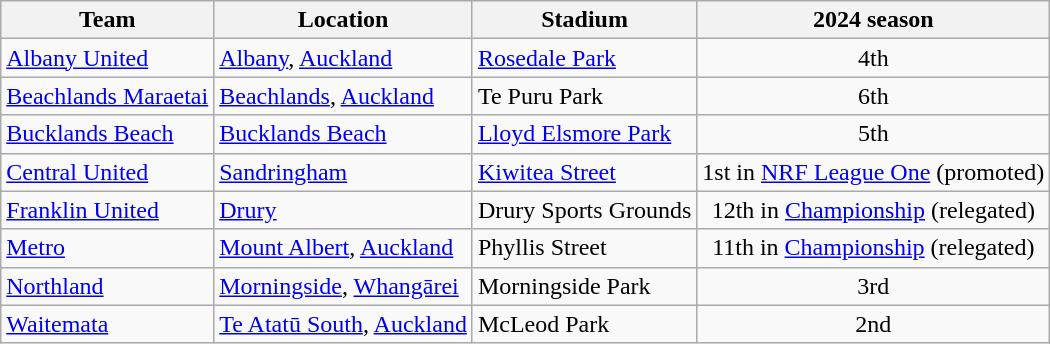<table class="wikitable sortable">
<tr>
<th>Team</th>
<th>Location</th>
<th>Stadium</th>
<th>2024 season</th>
</tr>
<tr>
<td><a href='#'>Albany United</a></td>
<td><a href='#'>Albany</a>, <a href='#'>Auckland</a></td>
<td><a href='#'>Rosedale Park</a></td>
<td align="center">4th</td>
</tr>
<tr>
<td><a href='#'>Beachlands Maraetai</a></td>
<td><a href='#'>Beachlands</a>, <a href='#'>Auckland</a></td>
<td>Te Puru Park</td>
<td align="center">6th</td>
</tr>
<tr>
<td><a href='#'>Bucklands Beach</a></td>
<td><a href='#'>Bucklands Beach</a></td>
<td><a href='#'>Lloyd Elsmore Park</a></td>
<td align="center">5th</td>
</tr>
<tr>
<td><a href='#'>Central United</a></td>
<td><a href='#'>Sandringham</a></td>
<td><a href='#'>Kiwitea Street</a></td>
<td align="center">1st in <a href='#'>NRF League One</a> (promoted)</td>
</tr>
<tr>
<td><a href='#'>Franklin United</a></td>
<td><a href='#'>Drury</a></td>
<td>Drury Sports Grounds</td>
<td align="center">12th in <a href='#'>Championship</a> (relegated)</td>
</tr>
<tr>
<td><a href='#'>Metro</a></td>
<td><a href='#'>Mount Albert</a>, <a href='#'>Auckland</a></td>
<td>Phyllis Street</td>
<td align="center">11th in <a href='#'>Championship</a> (relegated)</td>
</tr>
<tr>
<td><a href='#'>Northland</a></td>
<td><a href='#'>Morningside</a>, <a href='#'>Whangārei</a></td>
<td>Morningside Park</td>
<td align="center">3rd</td>
</tr>
<tr>
<td><a href='#'>Waitemata</a></td>
<td><a href='#'>Te Atatū South</a>, <a href='#'>Auckland</a></td>
<td>McLeod Park</td>
<td align="center">2nd</td>
</tr>
</table>
